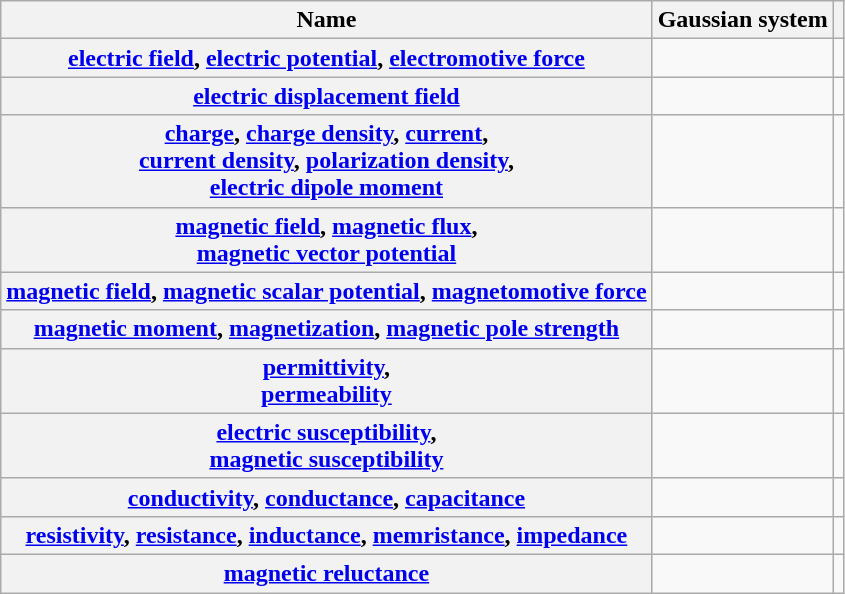<table class="wikitable plainrowheaders">
<tr>
<th scope="col">Name</th>
<th scope="col">Gaussian system</th>
<th scope="col"></th>
</tr>
<tr>
<th scope="row"><a href='#'>electric field</a>, <a href='#'>electric potential</a>, <a href='#'>electromotive force</a></th>
<td></td>
<td></td>
</tr>
<tr>
<th scope="row"><a href='#'>electric displacement field</a></th>
<td></td>
<td></td>
</tr>
<tr>
<th scope="row"><a href='#'>charge</a>, <a href='#'>charge density</a>, <a href='#'>current</a>,<br><a href='#'>current density</a>, <a href='#'>polarization density</a>,<br><a href='#'>electric dipole moment</a></th>
<td></td>
<td></td>
</tr>
<tr>
<th scope="row"><a href='#'>magnetic  field</a>, <a href='#'>magnetic flux</a>,<br><a href='#'>magnetic vector potential</a></th>
<td></td>
<td></td>
</tr>
<tr>
<th scope="row"><a href='#'>magnetic  field</a>, <a href='#'>magnetic scalar potential</a>, <a href='#'>magnetomotive force</a></th>
<td></td>
<td></td>
</tr>
<tr>
<th scope="row"><a href='#'>magnetic moment</a>, <a href='#'>magnetization</a>, <a href='#'>magnetic pole strength</a></th>
<td></td>
<td></td>
</tr>
<tr>
<th scope="row"><a href='#'>permittivity</a>,<br><a href='#'>permeability</a></th>
<td></td>
<td></td>
</tr>
<tr>
<th scope="row"><a href='#'>electric susceptibility</a>,<br><a href='#'>magnetic susceptibility</a></th>
<td></td>
<td></td>
</tr>
<tr>
<th scope="row"><a href='#'>conductivity</a>, <a href='#'>conductance</a>, <a href='#'>capacitance</a></th>
<td></td>
<td></td>
</tr>
<tr>
<th scope="row"><a href='#'>resistivity</a>, <a href='#'>resistance</a>, <a href='#'>inductance</a>, <a href='#'>memristance</a>, <a href='#'>impedance</a></th>
<td></td>
<td></td>
</tr>
<tr>
<th scope="row"><a href='#'>magnetic reluctance</a></th>
<td></td>
<td></td>
</tr>
</table>
